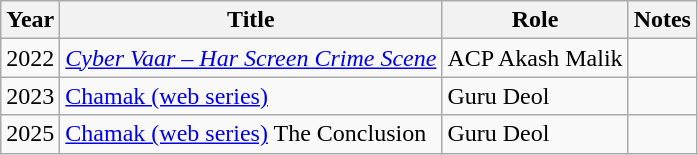<table class="wikitable">
<tr>
<th>Year</th>
<th>Title</th>
<th>Role</th>
<th>Notes</th>
</tr>
<tr>
<td>2022</td>
<td><em><a href='#'>Cyber Vaar – Har Screen Crime Scene</a></em></td>
<td>ACP Akash Malik</td>
<td></td>
</tr>
<tr>
<td>2023</td>
<td><a href='#'>Chamak (web series)</a></td>
<td>Guru Deol</td>
<td></td>
</tr>
<tr>
<td>2025</td>
<td><a href='#'>Chamak (web series)</a> The Conclusion</td>
<td>Guru Deol</td>
<td></td>
</tr>
</table>
